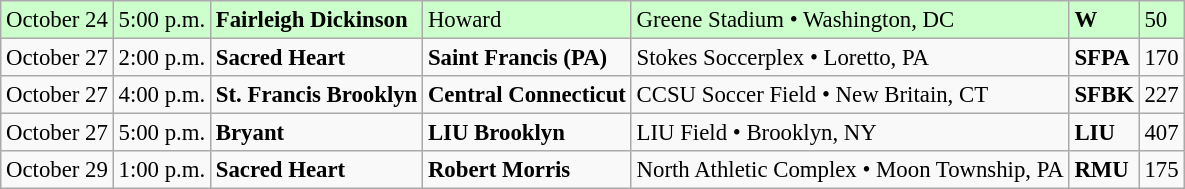<table class="wikitable" style="font-size:95%;">
<tr style="background:#cfc;">
<td>October 24</td>
<td>5:00 p.m.</td>
<td><strong>Fairleigh Dickinson</strong></td>
<td>Howard</td>
<td>Greene Stadium • Washington, DC</td>
<td><strong>W</strong> </td>
<td>50</td>
</tr>
<tr>
<td>October 27</td>
<td>2:00 p.m.</td>
<td><strong>Sacred Heart</strong></td>
<td><strong>Saint Francis (PA)</strong></td>
<td>Stokes Soccerplex • Loretto, PA</td>
<td><strong>SFPA</strong> </td>
<td>170</td>
</tr>
<tr>
<td>October 27</td>
<td>4:00 p.m.</td>
<td><strong>St. Francis Brooklyn</strong></td>
<td><strong>Central Connecticut</strong></td>
<td>CCSU Soccer Field • New Britain, CT</td>
<td><strong>SFBK</strong> </td>
<td>227</td>
</tr>
<tr>
<td>October 27</td>
<td>5:00 p.m.</td>
<td><strong>Bryant</strong></td>
<td><strong>LIU Brooklyn</strong></td>
<td>LIU Field • Brooklyn, NY</td>
<td><strong>LIU</strong>  </td>
<td>407</td>
</tr>
<tr>
<td>October 29</td>
<td>1:00 p.m.</td>
<td><strong>Sacred Heart</strong></td>
<td><strong>Robert Morris</strong></td>
<td>North Athletic Complex • Moon Township, PA</td>
<td><strong>RMU</strong> </td>
<td>175</td>
</tr>
</table>
